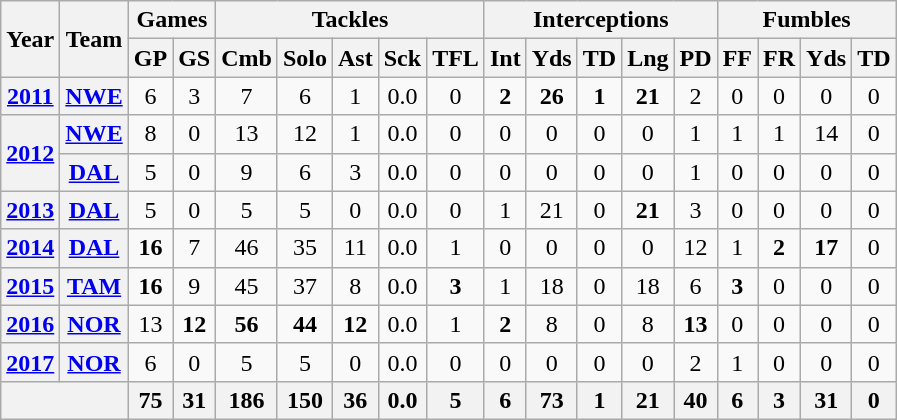<table class="wikitable" style="text-align:center">
<tr>
<th rowspan="2">Year</th>
<th rowspan="2">Team</th>
<th colspan="2">Games</th>
<th colspan="5">Tackles</th>
<th colspan="5">Interceptions</th>
<th colspan="4">Fumbles</th>
</tr>
<tr>
<th>GP</th>
<th>GS</th>
<th>Cmb</th>
<th>Solo</th>
<th>Ast</th>
<th>Sck</th>
<th>TFL</th>
<th>Int</th>
<th>Yds</th>
<th>TD</th>
<th>Lng</th>
<th>PD</th>
<th>FF</th>
<th>FR</th>
<th>Yds</th>
<th>TD</th>
</tr>
<tr>
<th><a href='#'>2011</a></th>
<th><a href='#'>NWE</a></th>
<td>6</td>
<td>3</td>
<td>7</td>
<td>6</td>
<td>1</td>
<td>0.0</td>
<td>0</td>
<td><strong>2</strong></td>
<td><strong>26</strong></td>
<td><strong>1</strong></td>
<td><strong>21</strong></td>
<td>2</td>
<td>0</td>
<td>0</td>
<td>0</td>
<td>0</td>
</tr>
<tr>
<th rowspan="2"><a href='#'>2012</a></th>
<th><a href='#'>NWE</a></th>
<td>8</td>
<td>0</td>
<td>13</td>
<td>12</td>
<td>1</td>
<td>0.0</td>
<td>0</td>
<td>0</td>
<td>0</td>
<td>0</td>
<td>0</td>
<td>1</td>
<td>1</td>
<td>1</td>
<td>14</td>
<td>0</td>
</tr>
<tr>
<th><a href='#'>DAL</a></th>
<td>5</td>
<td>0</td>
<td>9</td>
<td>6</td>
<td>3</td>
<td>0.0</td>
<td>0</td>
<td>0</td>
<td>0</td>
<td>0</td>
<td>0</td>
<td>1</td>
<td>0</td>
<td>0</td>
<td>0</td>
<td>0</td>
</tr>
<tr>
<th><a href='#'>2013</a></th>
<th><a href='#'>DAL</a></th>
<td>5</td>
<td>0</td>
<td>5</td>
<td>5</td>
<td>0</td>
<td>0.0</td>
<td>0</td>
<td>1</td>
<td>21</td>
<td>0</td>
<td><strong>21</strong></td>
<td>3</td>
<td>0</td>
<td>0</td>
<td>0</td>
<td>0</td>
</tr>
<tr>
<th><a href='#'>2014</a></th>
<th><a href='#'>DAL</a></th>
<td><strong>16</strong></td>
<td>7</td>
<td>46</td>
<td>35</td>
<td>11</td>
<td>0.0</td>
<td>1</td>
<td>0</td>
<td>0</td>
<td>0</td>
<td>0</td>
<td>12</td>
<td>1</td>
<td><strong>2</strong></td>
<td><strong>17</strong></td>
<td>0</td>
</tr>
<tr>
<th><a href='#'>2015</a></th>
<th><a href='#'>TAM</a></th>
<td><strong>16</strong></td>
<td>9</td>
<td>45</td>
<td>37</td>
<td>8</td>
<td>0.0</td>
<td><strong>3</strong></td>
<td>1</td>
<td>18</td>
<td>0</td>
<td>18</td>
<td>6</td>
<td><strong>3</strong></td>
<td>0</td>
<td>0</td>
<td>0</td>
</tr>
<tr>
<th><a href='#'>2016</a></th>
<th><a href='#'>NOR</a></th>
<td>13</td>
<td><strong>12</strong></td>
<td><strong>56</strong></td>
<td><strong>44</strong></td>
<td><strong>12</strong></td>
<td>0.0</td>
<td>1</td>
<td><strong>2</strong></td>
<td>8</td>
<td>0</td>
<td>8</td>
<td><strong>13</strong></td>
<td>0</td>
<td>0</td>
<td>0</td>
<td>0</td>
</tr>
<tr>
<th><a href='#'>2017</a></th>
<th><a href='#'>NOR</a></th>
<td>6</td>
<td>0</td>
<td>5</td>
<td>5</td>
<td>0</td>
<td>0.0</td>
<td>0</td>
<td>0</td>
<td>0</td>
<td>0</td>
<td>0</td>
<td>2</td>
<td>1</td>
<td>0</td>
<td>0</td>
<td>0</td>
</tr>
<tr>
<th colspan="2"></th>
<th>75</th>
<th>31</th>
<th>186</th>
<th>150</th>
<th>36</th>
<th>0.0</th>
<th>5</th>
<th>6</th>
<th>73</th>
<th>1</th>
<th>21</th>
<th>40</th>
<th>6</th>
<th>3</th>
<th>31</th>
<th>0</th>
</tr>
</table>
